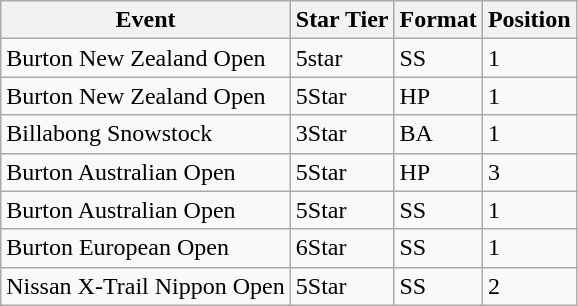<table class="wikitable">
<tr>
<th>Event</th>
<th>Star Tier</th>
<th>Format</th>
<th>Position</th>
</tr>
<tr>
<td>Burton New Zealand Open</td>
<td>5star</td>
<td>SS</td>
<td>1</td>
</tr>
<tr>
<td>Burton New Zealand Open</td>
<td>5Star</td>
<td>HP</td>
<td>1</td>
</tr>
<tr>
<td>Billabong Snowstock</td>
<td>3Star</td>
<td>BA</td>
<td>1</td>
</tr>
<tr>
<td>Burton Australian Open</td>
<td>5Star</td>
<td>HP</td>
<td>3</td>
</tr>
<tr>
<td>Burton Australian Open</td>
<td>5Star</td>
<td>SS</td>
<td>1</td>
</tr>
<tr>
<td>Burton European Open</td>
<td>6Star</td>
<td>SS</td>
<td>1</td>
</tr>
<tr>
<td>Nissan X-Trail Nippon Open</td>
<td>5Star</td>
<td>SS</td>
<td>2</td>
</tr>
</table>
